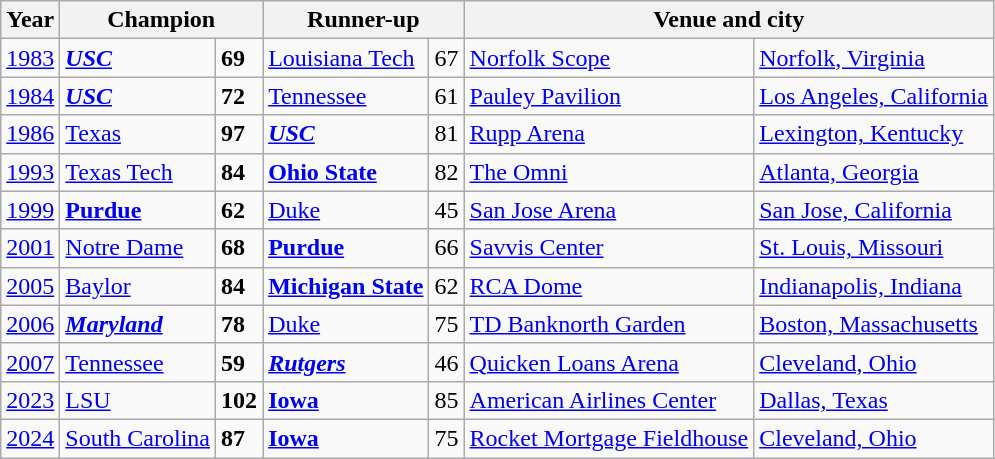<table class="wikitable">
<tr>
<th scope="col">Year</th>
<th colspan="2" scope="col">Champion</th>
<th colspan="2" scope="col">Runner-up</th>
<th colspan="2" scope="col">Venue and city</th>
</tr>
<tr>
<td><a href='#'>1983</a></td>
<td><strong><em><a href='#'>USC</a></em></strong></td>
<td><strong>69</strong></td>
<td><a href='#'>Louisiana Tech</a></td>
<td>67</td>
<td><a href='#'>Norfolk Scope</a></td>
<td><a href='#'>Norfolk, Virginia</a></td>
</tr>
<tr>
<td><a href='#'>1984</a></td>
<td><strong><em><a href='#'>USC</a></em></strong></td>
<td><strong>72</strong></td>
<td><a href='#'>Tennessee</a></td>
<td>61</td>
<td><a href='#'>Pauley Pavilion</a></td>
<td><a href='#'>Los Angeles, California</a></td>
</tr>
<tr>
<td><a href='#'>1986</a></td>
<td><a href='#'>Texas</a></td>
<td><strong>97</strong></td>
<td><strong><em><a href='#'>USC</a></em></strong></td>
<td>81</td>
<td><a href='#'>Rupp Arena</a></td>
<td><a href='#'>Lexington, Kentucky</a></td>
</tr>
<tr>
<td><a href='#'>1993</a></td>
<td><a href='#'>Texas Tech</a></td>
<td><strong>84</strong></td>
<td><strong><a href='#'>Ohio State</a></strong></td>
<td>82</td>
<td><a href='#'>The Omni</a></td>
<td><a href='#'>Atlanta, Georgia</a></td>
</tr>
<tr>
<td><a href='#'>1999</a></td>
<td><strong><a href='#'>Purdue</a></strong></td>
<td><strong>62</strong></td>
<td><a href='#'>Duke</a></td>
<td>45</td>
<td><a href='#'>San Jose Arena</a></td>
<td><a href='#'>San Jose, California</a></td>
</tr>
<tr>
<td><a href='#'>2001</a></td>
<td><a href='#'>Notre Dame</a></td>
<td><strong>68</strong></td>
<td><strong><a href='#'>Purdue</a></strong></td>
<td>66</td>
<td><a href='#'>Savvis Center</a></td>
<td><a href='#'>St. Louis, Missouri</a></td>
</tr>
<tr>
<td><a href='#'>2005</a></td>
<td><a href='#'>Baylor</a></td>
<td><strong>84</strong></td>
<td><strong><a href='#'>Michigan State</a></strong></td>
<td>62</td>
<td><a href='#'>RCA Dome</a></td>
<td><a href='#'>Indianapolis, Indiana</a></td>
</tr>
<tr>
<td><a href='#'>2006</a></td>
<td><strong><em><a href='#'>Maryland</a></em></strong></td>
<td><strong>78</strong></td>
<td><a href='#'>Duke</a></td>
<td>75</td>
<td><a href='#'>TD Banknorth Garden</a></td>
<td><a href='#'>Boston, Massachusetts</a></td>
</tr>
<tr>
<td><a href='#'>2007</a></td>
<td><a href='#'>Tennessee</a></td>
<td><strong>59</strong></td>
<td><strong><em><a href='#'>Rutgers</a></em></strong></td>
<td>46</td>
<td><a href='#'>Quicken Loans Arena</a></td>
<td><a href='#'>Cleveland, Ohio</a></td>
</tr>
<tr>
<td><a href='#'>2023</a></td>
<td><a href='#'>LSU</a></td>
<td><strong>102</strong></td>
<td><strong><a href='#'>Iowa</a></strong></td>
<td>85</td>
<td><a href='#'>American Airlines Center</a></td>
<td><a href='#'>Dallas, Texas</a></td>
</tr>
<tr>
<td><a href='#'>2024</a></td>
<td><a href='#'>South Carolina</a></td>
<td><strong>87</strong></td>
<td><strong><a href='#'>Iowa</a></strong></td>
<td>75</td>
<td><a href='#'>Rocket Mortgage Fieldhouse</a></td>
<td><a href='#'>Cleveland, Ohio</a></td>
</tr>
</table>
